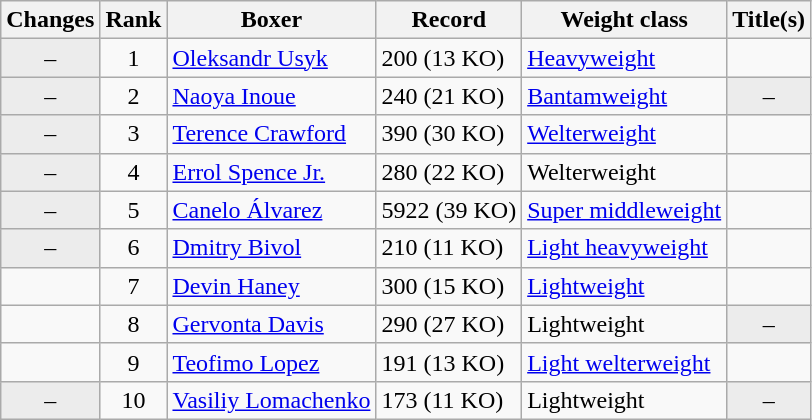<table class="wikitable ">
<tr>
<th>Changes</th>
<th>Rank</th>
<th>Boxer</th>
<th>Record</th>
<th>Weight class</th>
<th>Title(s)</th>
</tr>
<tr>
<td align=center bgcolor=#ECECEC>–</td>
<td align=center>1</td>
<td><a href='#'>Oleksandr Usyk</a></td>
<td>200 (13 KO)</td>
<td><a href='#'>Heavyweight</a></td>
<td></td>
</tr>
<tr>
<td align=center bgcolor=#ECECEC>–</td>
<td align=center>2</td>
<td><a href='#'>Naoya Inoue</a></td>
<td>240 (21 KO)</td>
<td><a href='#'>Bantamweight</a></td>
<td align=center bgcolor=#ECECEC data-sort-value="Z">–</td>
</tr>
<tr>
<td align=center bgcolor=#ECECEC>–</td>
<td align=center>3</td>
<td><a href='#'>Terence Crawford</a></td>
<td>390 (30 KO)</td>
<td><a href='#'>Welterweight</a></td>
<td></td>
</tr>
<tr>
<td align=center bgcolor=#ECECEC>–</td>
<td align=center>4</td>
<td><a href='#'>Errol Spence Jr.</a></td>
<td>280 (22 KO)</td>
<td>Welterweight</td>
<td></td>
</tr>
<tr>
<td align=center bgcolor=#ECECEC>–</td>
<td align=center>5</td>
<td><a href='#'>Canelo Álvarez</a></td>
<td>5922 (39 KO)</td>
<td><a href='#'>Super middleweight</a></td>
<td></td>
</tr>
<tr>
<td align=center bgcolor=#ECECEC>–</td>
<td align=center>6</td>
<td><a href='#'>Dmitry Bivol</a></td>
<td>210 (11 KO)</td>
<td><a href='#'>Light heavyweight</a></td>
<td></td>
</tr>
<tr>
<td align=center></td>
<td align=center>7</td>
<td><a href='#'>Devin Haney</a></td>
<td>300 (15 KO)</td>
<td><a href='#'>Lightweight</a></td>
<td></td>
</tr>
<tr>
<td align=center></td>
<td align=center>8</td>
<td><a href='#'>Gervonta Davis</a></td>
<td>290 (27 KO)</td>
<td>Lightweight</td>
<td align=center bgcolor=#ECECEC data-sort-value="Z">–</td>
</tr>
<tr>
<td align=center></td>
<td align=center>9</td>
<td><a href='#'>Teofimo Lopez</a></td>
<td>191 (13 KO)</td>
<td><a href='#'>Light welterweight</a></td>
<td></td>
</tr>
<tr>
<td align=center bgcolor=#ECECEC>–</td>
<td align=center>10</td>
<td><a href='#'>Vasiliy Lomachenko</a></td>
<td>173 (11 KO)</td>
<td>Lightweight</td>
<td align=center bgcolor=#ECECEC data-sort-value="Z">–</td>
</tr>
</table>
